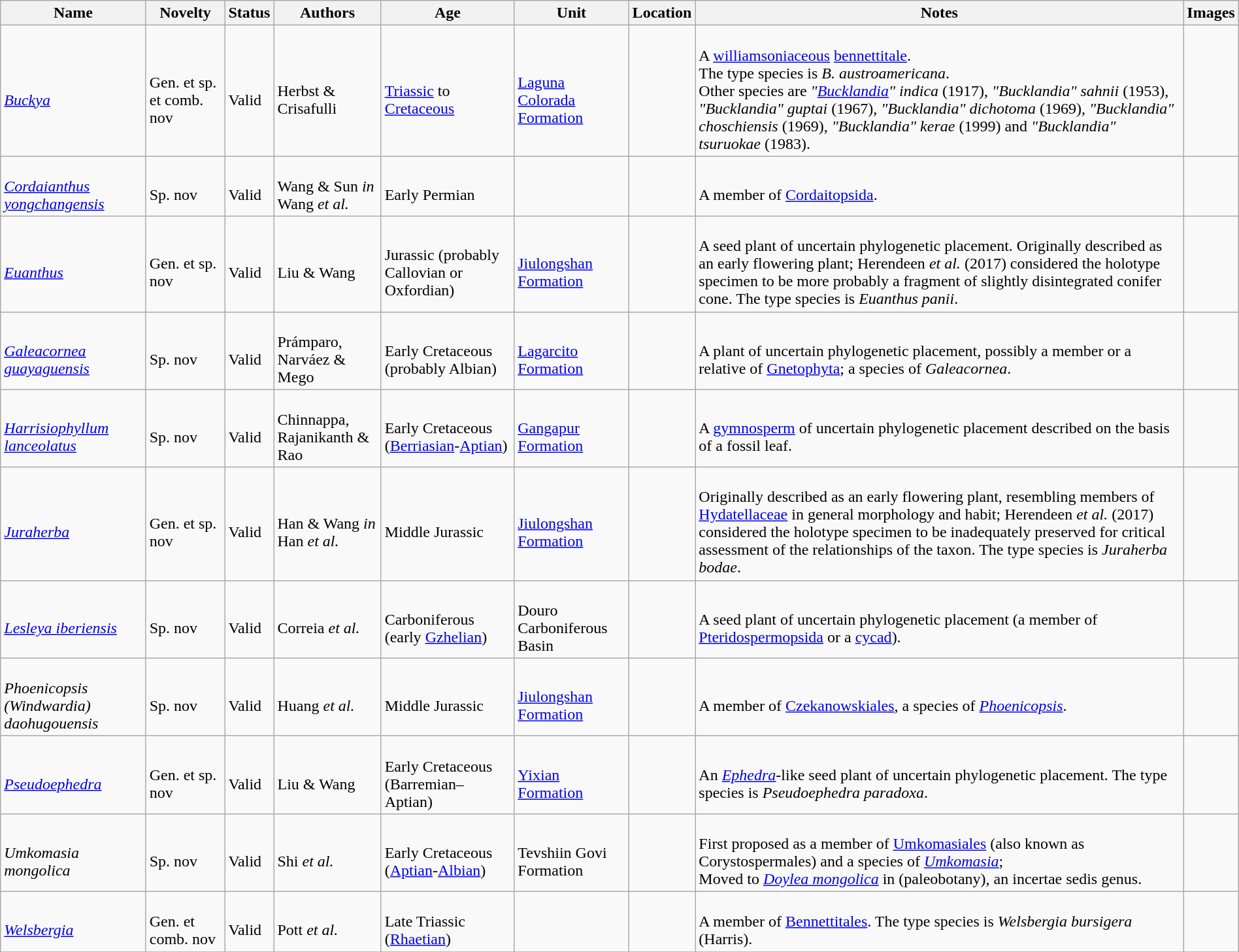<table class="wikitable sortable" align="center" width="100%">
<tr>
<th>Name</th>
<th>Novelty</th>
<th>Status</th>
<th>Authors</th>
<th>Age</th>
<th>Unit</th>
<th>Location</th>
<th>Notes</th>
<th>Images</th>
</tr>
<tr>
<td><br><em><a href='#'>Buckya</a></em></td>
<td><br>Gen. et sp. et comb. nov</td>
<td><br>Valid</td>
<td><br>Herbst & Crisafulli</td>
<td><br><a href='#'>Triassic</a> to <a href='#'>Cretaceous</a></td>
<td><br><a href='#'>Laguna Colorada Formation</a></td>
<td><br></td>
<td><br>A <a href='#'>williamsoniaceous</a> <a href='#'>bennettitale</a>.<br> The type species is <em>B. austroamericana</em>.<br> Other species are <em>"<a href='#'>Bucklandia</a>" indica</em> (1917), <em>"Bucklandia" sahnii</em> (1953), <em>"Bucklandia" guptai</em> (1967), <em>"Bucklandia" dichotoma</em> (1969), <em>"Bucklandia" choschiensis</em> (1969), <em>"Bucklandia" kerae</em> (1999) and <em>"Bucklandia" tsuruokae</em> (1983).</td>
<td></td>
</tr>
<tr>
<td><br><em><a href='#'>Cordaianthus yongchangensis</a></em></td>
<td><br>Sp. nov</td>
<td><br>Valid</td>
<td><br>Wang & Sun <em>in</em> Wang <em>et al.</em></td>
<td><br>Early Permian</td>
<td></td>
<td><br></td>
<td><br>A member of <a href='#'>Cordaitopsida</a>.</td>
<td></td>
</tr>
<tr>
<td><br><em><a href='#'>Euanthus</a></em></td>
<td><br>Gen. et sp. nov</td>
<td><br>Valid</td>
<td><br>Liu & Wang</td>
<td><br>Jurassic (probably Callovian or Oxfordian)</td>
<td><br><a href='#'>Jiulongshan Formation</a></td>
<td><br></td>
<td><br>A seed plant of uncertain phylogenetic placement. Originally described as an early flowering plant; Herendeen <em>et al.</em> (2017) considered the holotype specimen to be more probably a fragment of slightly disintegrated conifer cone. The type species is <em>Euanthus panii</em>.</td>
<td></td>
</tr>
<tr>
<td><br><em><a href='#'>Galeacornea guayaguensis</a></em></td>
<td><br>Sp. nov</td>
<td><br>Valid</td>
<td><br>Prámparo, Narváez & Mego</td>
<td><br>Early Cretaceous (probably Albian)</td>
<td><br><a href='#'>Lagarcito Formation</a></td>
<td><br></td>
<td><br>A plant of uncertain phylogenetic placement, possibly a member or a relative of <a href='#'>Gnetophyta</a>; a species of <em>Galeacornea</em>.</td>
<td></td>
</tr>
<tr>
<td><br><em><a href='#'>Harrisiophyllum lanceolatus</a></em></td>
<td><br>Sp. nov</td>
<td><br>Valid</td>
<td><br>Chinnappa, Rajanikanth & Rao</td>
<td><br>Early Cretaceous (<a href='#'>Berriasian</a>-<a href='#'>Aptian</a>)</td>
<td><br><a href='#'>Gangapur Formation</a></td>
<td><br></td>
<td><br>A <a href='#'>gymnosperm</a> of uncertain phylogenetic placement described on the basis of a fossil leaf.</td>
<td></td>
</tr>
<tr>
<td><br><em><a href='#'>Juraherba</a></em></td>
<td><br>Gen. et sp. nov</td>
<td><br>Valid</td>
<td><br>Han & Wang <em>in</em> Han <em>et al.</em></td>
<td><br>Middle Jurassic</td>
<td><br><a href='#'>Jiulongshan Formation</a></td>
<td><br></td>
<td><br>Originally described as an early flowering plant, resembling members of <a href='#'>Hydatellaceae</a> in general morphology and habit; Herendeen <em>et al.</em> (2017) considered the holotype specimen to be inadequately preserved for critical assessment of the relationships of the taxon. The type species is <em>Juraherba bodae</em>.</td>
<td></td>
</tr>
<tr>
<td><br><em><a href='#'>Lesleya iberiensis</a></em></td>
<td><br>Sp. nov</td>
<td><br>Valid</td>
<td><br>Correia <em>et al.</em></td>
<td><br>Carboniferous (early <a href='#'>Gzhelian</a>)</td>
<td><br>Douro Carboniferous Basin</td>
<td><br></td>
<td><br>A seed plant of uncertain phylogenetic placement (a member of <a href='#'>Pteridospermopsida</a> or a <a href='#'>cycad</a>).</td>
<td></td>
</tr>
<tr>
<td><br><em>Phoenicopsis (Windwardia) daohugouensis</em></td>
<td><br>Sp. nov</td>
<td><br>Valid</td>
<td><br>Huang <em>et al.</em></td>
<td><br>Middle Jurassic</td>
<td><br><a href='#'>Jiulongshan Formation</a></td>
<td><br></td>
<td><br>A member of <a href='#'>Czekanowskiales</a>, a species of <em><a href='#'>Phoenicopsis</a></em>.</td>
<td></td>
</tr>
<tr>
<td><br><em><a href='#'>Pseudoephedra</a></em></td>
<td><br>Gen. et sp. nov</td>
<td><br>Valid</td>
<td><br>Liu & Wang</td>
<td><br>Early Cretaceous (Barremian–Aptian)</td>
<td><br><a href='#'>Yixian Formation</a></td>
<td><br></td>
<td><br>An <em><a href='#'>Ephedra</a></em>-like seed plant of uncertain phylogenetic placement. The type species is <em>Pseudoephedra paradoxa</em>.</td>
<td></td>
</tr>
<tr>
<td><br><em>Umkomasia mongolica</em></td>
<td><br>Sp. nov</td>
<td><br>Valid</td>
<td><br>Shi <em>et al.</em></td>
<td><br>Early Cretaceous (<a href='#'>Aptian</a>-<a href='#'>Albian</a>)</td>
<td><br>Tevshiin Govi Formation</td>
<td><br></td>
<td><br>First proposed as a member of <a href='#'>Umkomasiales</a> (also known as Corystospermales) and a species of <em><a href='#'>Umkomasia</a></em>;<br> Moved to <em><a href='#'>Doylea mongolica</a></em> in (paleobotany), an incertae sedis genus.</td>
<td></td>
</tr>
<tr>
<td><br><em><a href='#'>Welsbergia</a></em></td>
<td><br>Gen. et comb. nov</td>
<td><br>Valid</td>
<td><br>Pott <em>et al.</em></td>
<td><br>Late Triassic (<a href='#'>Rhaetian</a>)</td>
<td></td>
<td><br></td>
<td><br>A member of <a href='#'>Bennettitales</a>. The type species is <em>Welsbergia bursigera</em> (Harris).</td>
<td></td>
</tr>
<tr>
</tr>
</table>
